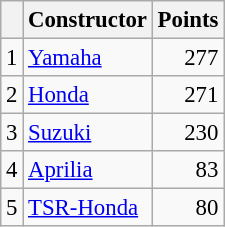<table class="wikitable" style="font-size: 95%;">
<tr>
<th></th>
<th>Constructor</th>
<th>Points</th>
</tr>
<tr>
<td align=center>1</td>
<td> <a href='#'>Yamaha</a></td>
<td align=right>277</td>
</tr>
<tr>
<td align=center>2</td>
<td> <a href='#'>Honda</a></td>
<td align=right>271</td>
</tr>
<tr>
<td align=center>3</td>
<td> <a href='#'>Suzuki</a></td>
<td align=right>230</td>
</tr>
<tr>
<td align=center>4</td>
<td> <a href='#'>Aprilia</a></td>
<td align=right>83</td>
</tr>
<tr>
<td align=center>5</td>
<td> <a href='#'>TSR-Honda</a></td>
<td align=right>80</td>
</tr>
</table>
